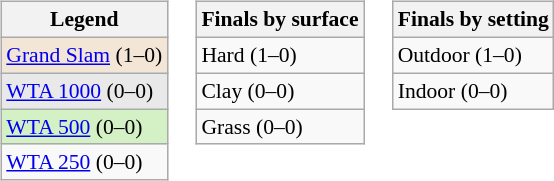<table>
<tr valign=top>
<td><br><table class="wikitable" style=font-size:90%>
<tr>
<th>Legend</th>
</tr>
<tr bgcolor=f3e6d7>
<td><a href='#'>Grand Slam</a> (1–0)</td>
</tr>
<tr bgcolor=e9e9e9>
<td><a href='#'>WTA 1000</a> (0–0)</td>
</tr>
<tr bgcolor=d4f1c5>
<td><a href='#'>WTA 500</a> (0–0)</td>
</tr>
<tr>
<td><a href='#'>WTA 250</a> (0–0)</td>
</tr>
</table>
</td>
<td><br><table class="wikitable" style=font-size:90%>
<tr>
<th>Finals by surface</th>
</tr>
<tr>
<td>Hard (1–0)</td>
</tr>
<tr>
<td>Clay (0–0)</td>
</tr>
<tr>
<td>Grass (0–0)</td>
</tr>
</table>
</td>
<td><br><table class="wikitable" style=font-size:90%>
<tr>
<th>Finals by setting</th>
</tr>
<tr>
<td>Outdoor (1–0)</td>
</tr>
<tr>
<td>Indoor (0–0)</td>
</tr>
</table>
</td>
</tr>
</table>
